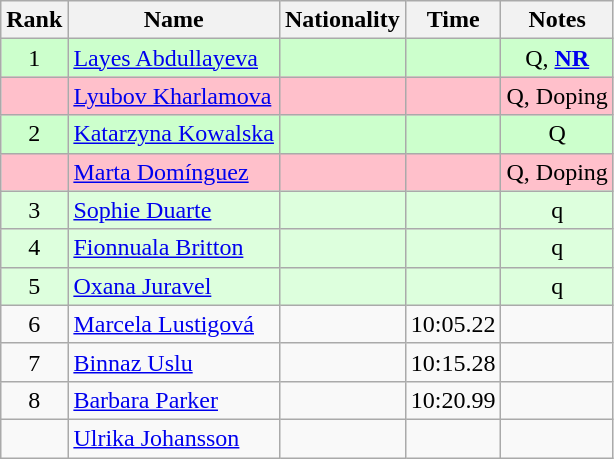<table class="wikitable sortable" style="text-align:center">
<tr>
<th>Rank</th>
<th>Name</th>
<th>Nationality</th>
<th>Time</th>
<th>Notes</th>
</tr>
<tr bgcolor=ccffcc>
<td>1</td>
<td align="left"><a href='#'>Layes Abdullayeva</a></td>
<td align=left></td>
<td></td>
<td>Q, <strong><a href='#'>NR</a></strong></td>
</tr>
<tr bgcolor=pink>
<td></td>
<td align="left"><a href='#'>Lyubov Kharlamova</a></td>
<td align=left></td>
<td><s></s></td>
<td>Q, Doping</td>
</tr>
<tr bgcolor=ccffcc>
<td>2</td>
<td align="left"><a href='#'>Katarzyna Kowalska</a></td>
<td align=left></td>
<td></td>
<td>Q</td>
</tr>
<tr bgcolor=pink>
<td></td>
<td align="left"><a href='#'>Marta Domínguez</a></td>
<td align=left></td>
<td><s></s></td>
<td>Q, Doping</td>
</tr>
<tr bgcolor=ddffdd>
<td>3</td>
<td align="left"><a href='#'>Sophie Duarte</a></td>
<td align=left></td>
<td></td>
<td>q</td>
</tr>
<tr bgcolor=ddffdd>
<td>4</td>
<td align="left"><a href='#'>Fionnuala Britton</a></td>
<td align=left></td>
<td></td>
<td>q</td>
</tr>
<tr bgcolor=ddffdd>
<td>5</td>
<td align="left"><a href='#'>Oxana Juravel</a></td>
<td align=left></td>
<td></td>
<td>q</td>
</tr>
<tr>
<td>6</td>
<td align="left"><a href='#'>Marcela Lustigová</a></td>
<td align=left></td>
<td>10:05.22</td>
<td></td>
</tr>
<tr>
<td>7</td>
<td align="left"><a href='#'>Binnaz Uslu</a></td>
<td align=left></td>
<td>10:15.28</td>
<td></td>
</tr>
<tr>
<td>8</td>
<td align="left"><a href='#'>Barbara Parker</a></td>
<td align=left></td>
<td>10:20.99</td>
<td></td>
</tr>
<tr>
<td></td>
<td align="left"><a href='#'>Ulrika Johansson</a></td>
<td align=left></td>
<td></td>
<td></td>
</tr>
</table>
